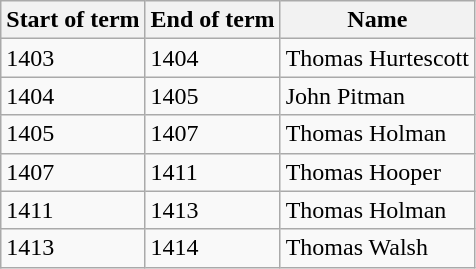<table class="wikitable mw-collapsible mw-collapsed">
<tr>
<th>Start of term</th>
<th>End of term</th>
<th>Name</th>
</tr>
<tr>
<td>1403</td>
<td>1404</td>
<td>Thomas Hurtescott</td>
</tr>
<tr>
<td>1404</td>
<td>1405</td>
<td>John Pitman</td>
</tr>
<tr>
<td>1405</td>
<td>1407</td>
<td>Thomas Holman</td>
</tr>
<tr>
<td>1407</td>
<td>1411</td>
<td>Thomas Hooper</td>
</tr>
<tr>
<td>1411</td>
<td>1413</td>
<td>Thomas Holman</td>
</tr>
<tr>
<td>1413</td>
<td>1414</td>
<td>Thomas Walsh</td>
</tr>
</table>
